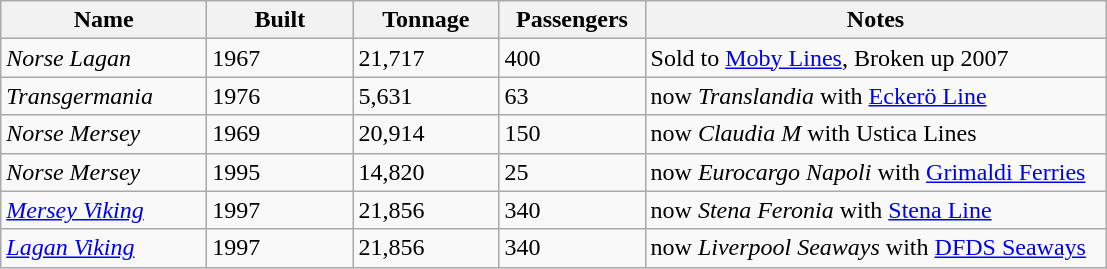<table class="wikitable sortable" border="1">
<tr>
<th scope="col" width="130pt">Name</th>
<th scope="col" width="90pt">Built</th>
<th scope="col" width="90pt">Tonnage</th>
<th scope="col" width="90pt">Passengers</th>
<th scope="col" width="300pt" class="unsortable">Notes</th>
</tr>
<tr>
<td><em>Norse Lagan</em></td>
<td>1967</td>
<td>21,717</td>
<td>400</td>
<td>Sold to <a href='#'>Moby Lines</a>, Broken up 2007</td>
</tr>
<tr>
<td><em>Transgermania</em></td>
<td>1976</td>
<td>5,631</td>
<td>63</td>
<td>now <em>Translandia</em> with <a href='#'>Eckerö Line</a></td>
</tr>
<tr>
<td><em>Norse Mersey</em></td>
<td>1969</td>
<td>20,914</td>
<td>150</td>
<td>now <em>Claudia M</em> with Ustica Lines</td>
</tr>
<tr>
<td><em>Norse Mersey</em></td>
<td>1995</td>
<td>14,820</td>
<td>25</td>
<td>now <em>Eurocargo Napoli</em> with <a href='#'>Grimaldi Ferries</a></td>
</tr>
<tr>
<td><a href='#'><em>Mersey Viking</em></a></td>
<td>1997</td>
<td>21,856</td>
<td>340</td>
<td>now <em>Stena Feronia</em> with <a href='#'>Stena Line</a></td>
</tr>
<tr>
<td><a href='#'><em>Lagan Viking</em></a></td>
<td>1997</td>
<td>21,856</td>
<td>340</td>
<td>now <em>Liverpool Seaways</em> with <a href='#'>DFDS Seaways</a></td>
</tr>
</table>
